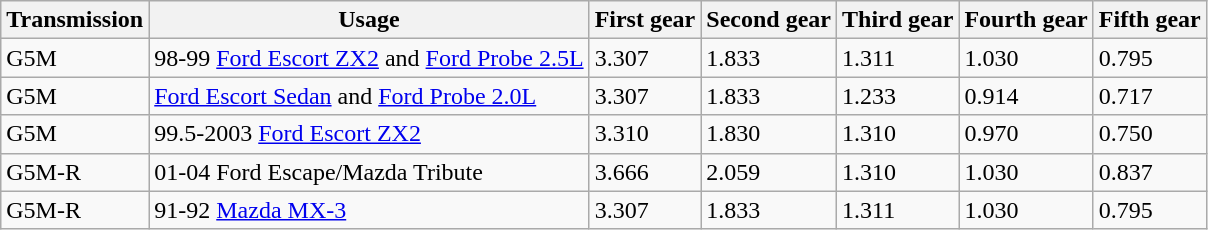<table class="wikitable">
<tr>
<th>Transmission</th>
<th>Usage</th>
<th>First gear</th>
<th>Second gear</th>
<th>Third gear</th>
<th>Fourth gear</th>
<th>Fifth gear</th>
</tr>
<tr>
<td>G5M</td>
<td>98-99 <a href='#'>Ford Escort ZX2</a> and <a href='#'>Ford Probe 2.5L</a></td>
<td>3.307</td>
<td>1.833</td>
<td>1.311</td>
<td>1.030</td>
<td>0.795</td>
</tr>
<tr>
<td>G5M</td>
<td><a href='#'>Ford Escort Sedan</a> and <a href='#'>Ford Probe 2.0L</a></td>
<td>3.307</td>
<td>1.833</td>
<td>1.233</td>
<td>0.914</td>
<td>0.717</td>
</tr>
<tr>
<td>G5M</td>
<td>99.5-2003 <a href='#'>Ford Escort ZX2</a></td>
<td>3.310</td>
<td>1.830</td>
<td>1.310</td>
<td>0.970</td>
<td>0.750</td>
</tr>
<tr>
<td>G5M-R</td>
<td>01-04 Ford Escape/Mazda Tribute</td>
<td>3.666</td>
<td>2.059</td>
<td>1.310</td>
<td>1.030</td>
<td>0.837</td>
</tr>
<tr>
<td>G5M-R</td>
<td>91-92 <a href='#'>Mazda MX-3</a></td>
<td>3.307</td>
<td>1.833</td>
<td>1.311</td>
<td>1.030</td>
<td>0.795</td>
</tr>
</table>
